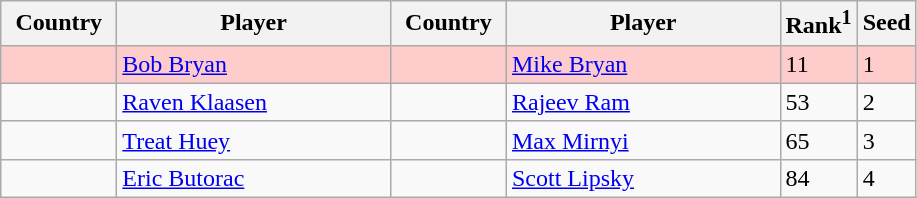<table class="sortable wikitable">
<tr>
<th width="70">Country</th>
<th width="175">Player</th>
<th width="70">Country</th>
<th width="175">Player</th>
<th>Rank<sup>1</sup></th>
<th>Seed</th>
</tr>
<tr style="background:#fcc;">
<td></td>
<td><a href='#'>Bob Bryan</a></td>
<td></td>
<td><a href='#'>Mike Bryan</a></td>
<td>11</td>
<td>1</td>
</tr>
<tr>
<td></td>
<td><a href='#'>Raven Klaasen</a></td>
<td></td>
<td><a href='#'>Rajeev Ram</a></td>
<td>53</td>
<td>2</td>
</tr>
<tr>
<td></td>
<td><a href='#'>Treat Huey</a></td>
<td></td>
<td><a href='#'>Max Mirnyi</a></td>
<td>65</td>
<td>3</td>
</tr>
<tr>
<td></td>
<td><a href='#'>Eric Butorac</a></td>
<td></td>
<td><a href='#'>Scott Lipsky</a></td>
<td>84</td>
<td>4</td>
</tr>
</table>
